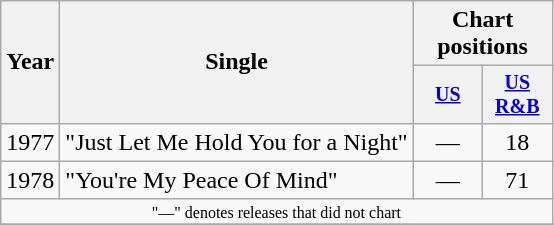<table class="wikitable" style="text-align:center;">
<tr>
<th rowspan="2">Year</th>
<th rowspan="2">Single</th>
<th colspan="2">Chart positions</th>
</tr>
<tr style="font-size:smaller;">
<th width="40"><a href='#'>US</a></th>
<th width="40"><a href='#'>US<br>R&B</a></th>
</tr>
<tr>
<td>1977</td>
<td align="left">"Just Let Me Hold You for a Night"</td>
<td>—</td>
<td>18</td>
</tr>
<tr>
<td>1978</td>
<td align="left">"You're My Peace Of Mind"</td>
<td>—</td>
<td>71</td>
</tr>
<tr>
<td align="center" colspan="6" style="font-size:8pt">"—" denotes releases that did not chart</td>
</tr>
<tr>
</tr>
</table>
